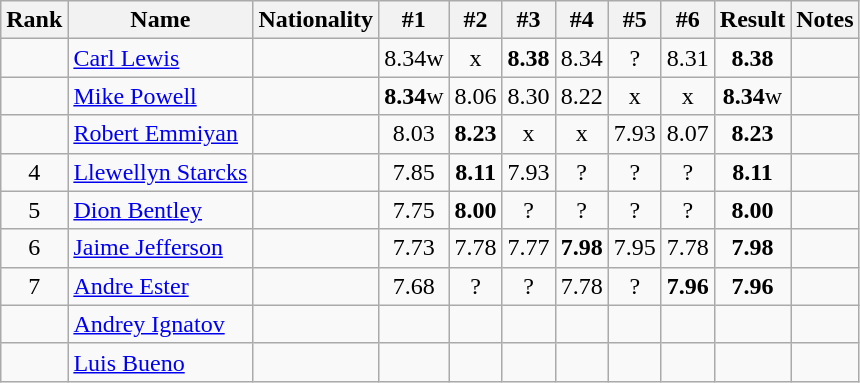<table class="wikitable sortable" style="text-align:center">
<tr>
<th>Rank</th>
<th>Name</th>
<th>Nationality</th>
<th>#1</th>
<th>#2</th>
<th>#3</th>
<th>#4</th>
<th>#5</th>
<th>#6</th>
<th>Result</th>
<th>Notes</th>
</tr>
<tr>
<td></td>
<td align=left><a href='#'>Carl Lewis</a></td>
<td align=left></td>
<td>8.34w</td>
<td>x</td>
<td><strong>8.38</strong></td>
<td>8.34</td>
<td>?</td>
<td>8.31</td>
<td><strong>8.38</strong></td>
<td></td>
</tr>
<tr>
<td></td>
<td align=left><a href='#'>Mike Powell</a></td>
<td align=left></td>
<td><strong>8.34</strong>w</td>
<td>8.06</td>
<td>8.30</td>
<td>8.22</td>
<td>x</td>
<td>x</td>
<td><strong>8.34</strong>w</td>
<td></td>
</tr>
<tr>
<td></td>
<td align=left><a href='#'>Robert Emmiyan</a></td>
<td align=left></td>
<td>8.03</td>
<td><strong>8.23</strong></td>
<td>x</td>
<td>x</td>
<td>7.93</td>
<td>8.07</td>
<td><strong>8.23</strong></td>
<td></td>
</tr>
<tr>
<td>4</td>
<td align=left><a href='#'>Llewellyn Starcks</a></td>
<td align=left></td>
<td>7.85</td>
<td><strong>8.11</strong></td>
<td>7.93</td>
<td>?</td>
<td>?</td>
<td>?</td>
<td><strong>8.11</strong></td>
<td></td>
</tr>
<tr>
<td>5</td>
<td align=left><a href='#'>Dion Bentley</a></td>
<td align=left></td>
<td>7.75</td>
<td><strong>8.00</strong></td>
<td>?</td>
<td>?</td>
<td>?</td>
<td>?</td>
<td><strong>8.00</strong></td>
<td></td>
</tr>
<tr>
<td>6</td>
<td align=left><a href='#'>Jaime Jefferson</a></td>
<td align=left></td>
<td>7.73</td>
<td>7.78</td>
<td>7.77</td>
<td><strong>7.98</strong></td>
<td>7.95</td>
<td>7.78</td>
<td><strong>7.98</strong></td>
<td></td>
</tr>
<tr>
<td>7</td>
<td align=left><a href='#'>Andre Ester</a></td>
<td align=left></td>
<td>7.68</td>
<td>?</td>
<td>?</td>
<td>7.78</td>
<td>?</td>
<td><strong>7.96</strong></td>
<td><strong>7.96</strong></td>
<td></td>
</tr>
<tr>
<td></td>
<td align=left><a href='#'>Andrey Ignatov</a></td>
<td align=left></td>
<td></td>
<td></td>
<td></td>
<td></td>
<td></td>
<td></td>
<td><strong></strong></td>
<td></td>
</tr>
<tr>
<td></td>
<td align=left><a href='#'>Luis Bueno</a></td>
<td align=left></td>
<td></td>
<td></td>
<td></td>
<td></td>
<td></td>
<td></td>
<td><strong></strong></td>
<td></td>
</tr>
</table>
